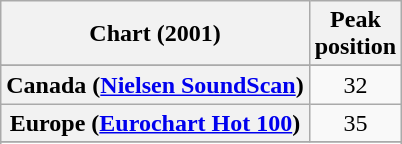<table class="wikitable sortable plainrowheaders" style="text-align:center">
<tr>
<th>Chart (2001)</th>
<th>Peak<br>position</th>
</tr>
<tr>
</tr>
<tr>
</tr>
<tr>
</tr>
<tr>
</tr>
<tr>
<th scope="row">Canada (<a href='#'>Nielsen SoundScan</a>)</th>
<td>32</td>
</tr>
<tr>
<th scope="row">Europe (<a href='#'>Eurochart Hot 100</a>)</th>
<td>35</td>
</tr>
<tr>
</tr>
<tr>
</tr>
<tr>
</tr>
<tr>
</tr>
<tr>
</tr>
<tr>
</tr>
<tr>
</tr>
<tr>
</tr>
<tr>
</tr>
<tr>
</tr>
<tr>
</tr>
<tr>
</tr>
<tr>
</tr>
<tr>
</tr>
<tr>
</tr>
<tr>
</tr>
</table>
